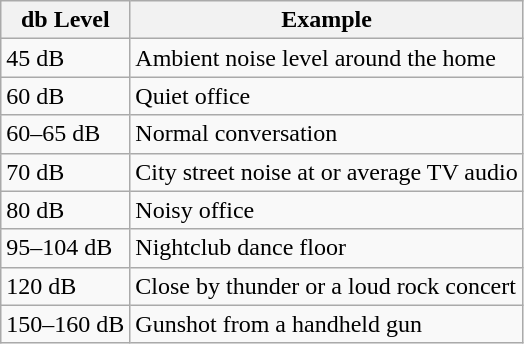<table class="wikitable">
<tr>
<th>db Level</th>
<th>Example</th>
</tr>
<tr>
<td>45 dB</td>
<td>Ambient noise level around the home</td>
</tr>
<tr>
<td>60 dB</td>
<td>Quiet office</td>
</tr>
<tr>
<td>60–65 dB</td>
<td>Normal conversation</td>
</tr>
<tr>
<td>70 dB</td>
<td>City street noise at  or average TV audio</td>
</tr>
<tr>
<td>80 dB</td>
<td>Noisy office</td>
</tr>
<tr>
<td>95–104 dB</td>
<td>Nightclub dance floor</td>
</tr>
<tr>
<td>120 dB</td>
<td>Close by thunder or a loud rock concert</td>
</tr>
<tr>
<td>150–160 dB</td>
<td>Gunshot from a handheld gun</td>
</tr>
</table>
